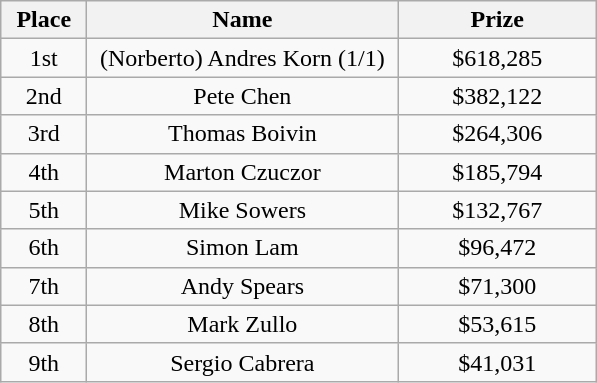<table class="wikitable">
<tr>
<th width="50">Place</th>
<th width="200">Name</th>
<th width="125">Prize</th>
</tr>
<tr>
<td align = "center">1st</td>
<td align = "center">(Norberto) Andres Korn (1/1)</td>
<td align = "center">$618,285</td>
</tr>
<tr>
<td align = "center">2nd</td>
<td align = "center">Pete Chen</td>
<td align = "center">$382,122</td>
</tr>
<tr>
<td align = "center">3rd</td>
<td align = "center">Thomas Boivin</td>
<td align = "center">$264,306</td>
</tr>
<tr>
<td align = "center">4th</td>
<td align = "center">Marton Czuczor</td>
<td align = "center">$185,794</td>
</tr>
<tr>
<td align = "center">5th</td>
<td align = "center">Mike Sowers</td>
<td align = "center">$132,767</td>
</tr>
<tr>
<td align = "center">6th</td>
<td align = "center">Simon Lam</td>
<td align = "center">$96,472</td>
</tr>
<tr>
<td align = "center">7th</td>
<td align = "center">Andy Spears</td>
<td align = "center">$71,300</td>
</tr>
<tr>
<td align = "center">8th</td>
<td align = "center">Mark Zullo</td>
<td align = "center">$53,615</td>
</tr>
<tr>
<td align = "center">9th</td>
<td align = "center">Sergio Cabrera</td>
<td align = "center">$41,031</td>
</tr>
</table>
